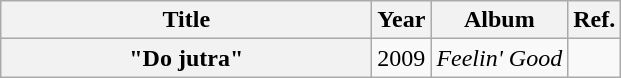<table class="wikitable plainrowheaders" style="text-align:center;">
<tr>
<th scope="col" style="width:15em;">Title</th>
<th scope="col">Year</th>
<th scope="col">Album</th>
<th scope="col">Ref.</th>
</tr>
<tr>
<th scope="row">"Do jutra"</th>
<td>2009</td>
<td><em>Feelin' Good</em></td>
<td></td>
</tr>
</table>
